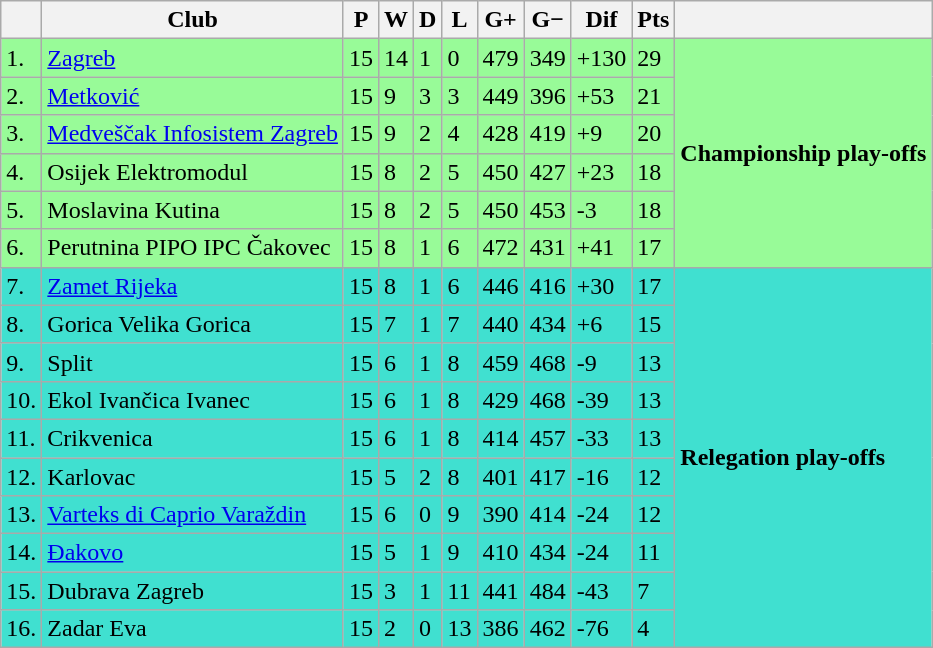<table class="wikitable sortable">
<tr>
<th></th>
<th>Club</th>
<th>P</th>
<th>W</th>
<th>D</th>
<th>L</th>
<th>G+</th>
<th>G−</th>
<th>Dif</th>
<th>Pts</th>
<th></th>
</tr>
<tr style="background:palegreen;">
<td>1.</td>
<td><a href='#'>Zagreb</a></td>
<td>15</td>
<td>14</td>
<td>1</td>
<td>0</td>
<td>479</td>
<td>349</td>
<td>+130</td>
<td>29</td>
<td rowspan="6"><strong>Championship play-offs</strong></td>
</tr>
<tr style="background:palegreen;">
<td>2.</td>
<td><a href='#'>Metković</a></td>
<td>15</td>
<td>9</td>
<td>3</td>
<td>3</td>
<td>449</td>
<td>396</td>
<td>+53</td>
<td>21</td>
</tr>
<tr style="background:palegreen;">
<td>3.</td>
<td><a href='#'>Medveščak Infosistem Zagreb</a></td>
<td>15</td>
<td>9</td>
<td>2</td>
<td>4</td>
<td>428</td>
<td>419</td>
<td>+9</td>
<td>20</td>
</tr>
<tr style="background:palegreen;">
<td>4.</td>
<td>Osijek Elektromodul</td>
<td>15</td>
<td>8</td>
<td>2</td>
<td>5</td>
<td>450</td>
<td>427</td>
<td>+23</td>
<td>18</td>
</tr>
<tr style="background:palegreen;">
<td>5.</td>
<td>Moslavina Kutina</td>
<td>15</td>
<td>8</td>
<td>2</td>
<td>5</td>
<td>450</td>
<td>453</td>
<td>-3</td>
<td>18</td>
</tr>
<tr style="background:palegreen;">
<td>6.</td>
<td>Perutnina PIPO IPC Čakovec</td>
<td>15</td>
<td>8</td>
<td>1</td>
<td>6</td>
<td>472</td>
<td>431</td>
<td>+41</td>
<td>17</td>
</tr>
<tr Style="background:turquoise;">
<td>7.</td>
<td><a href='#'>Zamet Rijeka</a></td>
<td>15</td>
<td>8</td>
<td>1</td>
<td>6</td>
<td>446</td>
<td>416</td>
<td>+30</td>
<td>17</td>
<td rowspan="10"><strong>Relegation play-offs</strong></td>
</tr>
<tr Style="background:turquoise;">
<td>8.</td>
<td>Gorica Velika Gorica</td>
<td>15</td>
<td>7</td>
<td>1</td>
<td>7</td>
<td>440</td>
<td>434</td>
<td>+6</td>
<td>15</td>
</tr>
<tr Style="background:turquoise;">
<td>9.</td>
<td>Split</td>
<td>15</td>
<td>6</td>
<td>1</td>
<td>8</td>
<td>459</td>
<td>468</td>
<td>-9</td>
<td>13</td>
</tr>
<tr Style="background:turquoise;">
<td>10.</td>
<td>Ekol Ivančica Ivanec</td>
<td>15</td>
<td>6</td>
<td>1</td>
<td>8</td>
<td>429</td>
<td>468</td>
<td>-39</td>
<td>13</td>
</tr>
<tr Style="background:turquoise;">
<td>11.</td>
<td>Crikvenica</td>
<td>15</td>
<td>6</td>
<td>1</td>
<td>8</td>
<td>414</td>
<td>457</td>
<td>-33</td>
<td>13</td>
</tr>
<tr Style="background:turquoise;">
<td>12.</td>
<td>Karlovac</td>
<td>15</td>
<td>5</td>
<td>2</td>
<td>8</td>
<td>401</td>
<td>417</td>
<td>-16</td>
<td>12</td>
</tr>
<tr Style="background:turquoise;">
<td>13.</td>
<td><a href='#'>Varteks di Caprio Varaždin</a></td>
<td>15</td>
<td>6</td>
<td>0</td>
<td>9</td>
<td>390</td>
<td>414</td>
<td>-24</td>
<td>12</td>
</tr>
<tr Style="background:turquoise;">
<td>14.</td>
<td><a href='#'>Đakovo</a></td>
<td>15</td>
<td>5</td>
<td>1</td>
<td>9</td>
<td>410</td>
<td>434</td>
<td>-24</td>
<td>11</td>
</tr>
<tr Style="background:turquoise;">
<td>15.</td>
<td>Dubrava Zagreb</td>
<td>15</td>
<td>3</td>
<td>1</td>
<td>11</td>
<td>441</td>
<td>484</td>
<td>-43</td>
<td>7</td>
</tr>
<tr Style="background:turquoise;">
<td>16.</td>
<td>Zadar Eva</td>
<td>15</td>
<td>2</td>
<td>0</td>
<td>13</td>
<td>386</td>
<td>462</td>
<td>-76</td>
<td>4</td>
</tr>
</table>
